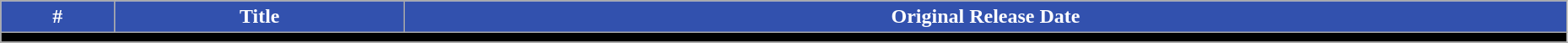<table class="wikitable plainrowheaders" width="98%">
<tr>
<th style="background: #3251AE; color: #FFF;">#</th>
<th style="background: #3251AE; color: #FFF;">Title</th>
<th style="background: #3251AE; color: #FFF;">Original Release Date</th>
</tr>
<tr>
<td colspan="7" bgcolor="#000000"></td>
</tr>
<tr>
</tr>
</table>
